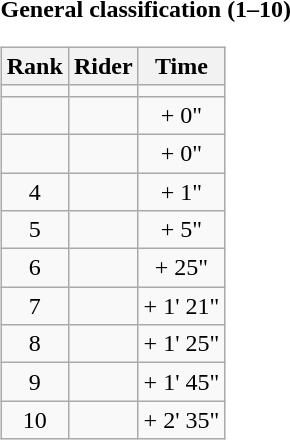<table>
<tr>
<td><strong>General classification (1–10)</strong><br><table class="wikitable">
<tr>
<th scope="col">Rank</th>
<th scope="col">Rider</th>
<th scope="col">Time</th>
</tr>
<tr>
<td style="text-align:center;"></td>
<td></td>
<td style="text-align:center;"></td>
</tr>
<tr>
<td style="text-align:center;"></td>
<td></td>
<td style="text-align:center;">+ 0"</td>
</tr>
<tr>
<td style="text-align:center;"></td>
<td></td>
<td style="text-align:center;">+ 0"</td>
</tr>
<tr>
<td style="text-align:center;">4</td>
<td></td>
<td style="text-align:center;">+ 1"</td>
</tr>
<tr>
<td style="text-align:center;">5</td>
<td></td>
<td style="text-align:center;">+ 5"</td>
</tr>
<tr>
<td style="text-align:center;">6</td>
<td></td>
<td style="text-align:center;">+ 25"</td>
</tr>
<tr>
<td style="text-align:center;">7</td>
<td></td>
<td style="text-align:center;">+ 1' 21"</td>
</tr>
<tr>
<td style="text-align:center;">8</td>
<td></td>
<td style="text-align:center;">+ 1' 25"</td>
</tr>
<tr>
<td style="text-align:center;">9</td>
<td></td>
<td style="text-align:center;">+ 1' 45"</td>
</tr>
<tr>
<td style="text-align:center;">10</td>
<td></td>
<td style="text-align:center;">+ 2' 35"</td>
</tr>
</table>
</td>
</tr>
</table>
